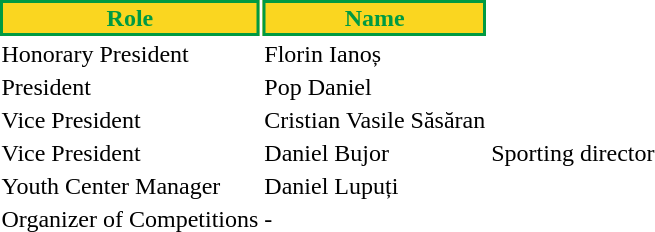<table class="toccolours">
<tr>
<th style="background:#fad620;color:#009a42;border:2px solid #009a42;">Role</th>
<th style="background:#fad620;color:#009a42;border:2px solid #009a42;">Name</th>
</tr>
<tr>
<td>Honorary President</td>
<td> Florin Ianoș</td>
</tr>
<tr>
<td>President</td>
<td> Pop Daniel</td>
</tr>
<tr>
<td>Vice President</td>
<td> Cristian Vasile Săsăran</td>
</tr>
<tr>
<td>Vice President</td>
<td> Daniel Bujor</td>
<td>Sporting director</td>
<td></td>
</tr>
<tr>
<td>Youth Center Manager</td>
<td> Daniel Lupuți</td>
</tr>
<tr>
<td>Organizer of Competitions</td>
<td> -</td>
</tr>
</table>
